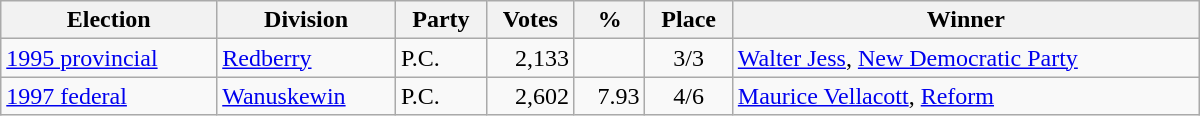<table class="wikitable" width="800">
<tr>
<th align="left">Election</th>
<th align="left">Division</th>
<th align="left">Party</th>
<th align="right">Votes</th>
<th align="right">%</th>
<th align="center">Place</th>
<th align="center">Winner</th>
</tr>
<tr>
<td align="left"><a href='#'>1995 provincial</a></td>
<td align="left"><a href='#'>Redberry</a></td>
<td align="left">P.C.</td>
<td align="right">2,133</td>
<td align="right"></td>
<td align="center">3/3</td>
<td align="left"><a href='#'>Walter Jess</a>, <a href='#'>New Democratic Party</a></td>
</tr>
<tr>
<td align="left"><a href='#'>1997 federal</a></td>
<td align="left"><a href='#'>Wanuskewin</a></td>
<td align="left">P.C.</td>
<td align="right">2,602</td>
<td align="right">7.93</td>
<td align="center">4/6</td>
<td align="left"><a href='#'>Maurice Vellacott</a>, <a href='#'>Reform</a></td>
</tr>
</table>
